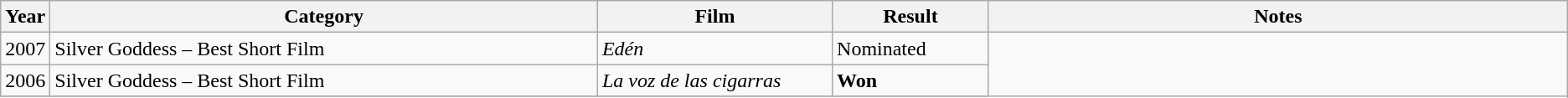<table class="wikitable">
<tr>
<th width="3%">Year</th>
<th width="35%">Category</th>
<th width="15%">Film</th>
<th width="10%">Result</th>
<th width="37%">Notes</th>
</tr>
<tr>
<td>2007</td>
<td>Silver Goddess – Best Short Film</td>
<td><em>Edén</em></td>
<td>Nominated</td>
</tr>
<tr>
<td>2006</td>
<td>Silver Goddess – Best Short Film</td>
<td><em>La voz de las cigarras</em></td>
<td><strong>Won</strong></td>
</tr>
<tr>
</tr>
</table>
